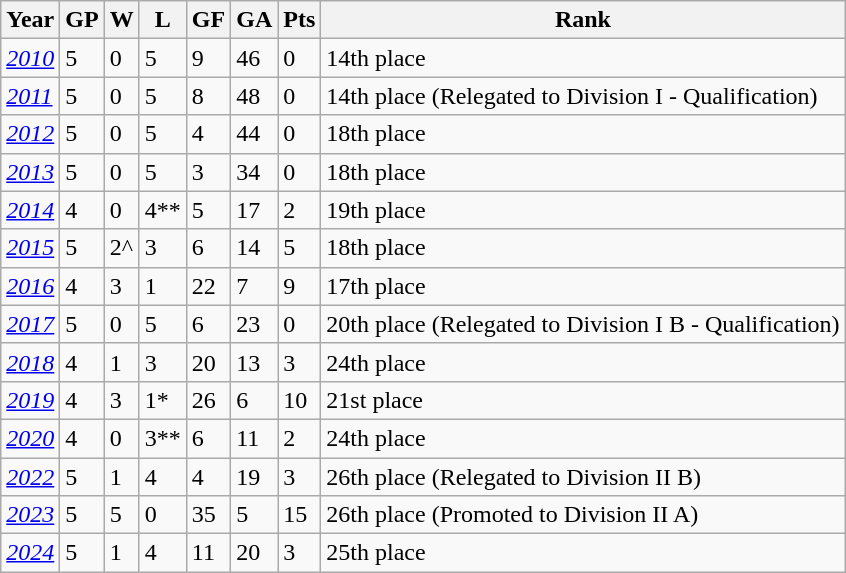<table class="wikitable">
<tr>
<th>Year</th>
<th>GP</th>
<th>W</th>
<th>L</th>
<th>GF</th>
<th>GA</th>
<th>Pts</th>
<th>Rank</th>
</tr>
<tr>
<td><em><a href='#'>2010</a></em></td>
<td>5</td>
<td>0</td>
<td>5</td>
<td>9</td>
<td>46</td>
<td>0</td>
<td>14th place</td>
</tr>
<tr>
<td><em><a href='#'>2011</a></em></td>
<td>5</td>
<td>0</td>
<td>5</td>
<td>8</td>
<td>48</td>
<td>0</td>
<td>14th place (Relegated to Division I - Qualification)</td>
</tr>
<tr>
<td><em><a href='#'>2012</a></em></td>
<td>5</td>
<td>0</td>
<td>5</td>
<td>4</td>
<td>44</td>
<td>0</td>
<td>18th place</td>
</tr>
<tr>
<td><em><a href='#'>2013</a></em></td>
<td>5</td>
<td>0</td>
<td>5</td>
<td>3</td>
<td>34</td>
<td>0</td>
<td>18th place</td>
</tr>
<tr>
<td><em><a href='#'>2014</a></em></td>
<td>4</td>
<td>0</td>
<td>4**</td>
<td>5</td>
<td>17</td>
<td>2</td>
<td>19th place</td>
</tr>
<tr>
<td><em><a href='#'>2015</a></em></td>
<td>5</td>
<td>2^</td>
<td>3</td>
<td>6</td>
<td>14</td>
<td>5</td>
<td>18th place</td>
</tr>
<tr>
<td><em><a href='#'>2016</a></em></td>
<td>4</td>
<td>3</td>
<td>1</td>
<td>22</td>
<td>7</td>
<td>9</td>
<td>17th place</td>
</tr>
<tr>
<td><em><a href='#'>2017</a></em></td>
<td>5</td>
<td>0</td>
<td>5</td>
<td>6</td>
<td>23</td>
<td>0</td>
<td>20th place (Relegated to Division I B - Qualification)</td>
</tr>
<tr>
<td><em><a href='#'>2018</a></em></td>
<td>4</td>
<td>1</td>
<td>3</td>
<td>20</td>
<td>13</td>
<td>3</td>
<td>24th place</td>
</tr>
<tr>
<td><em><a href='#'>2019</a></em></td>
<td>4</td>
<td>3</td>
<td>1*</td>
<td>26</td>
<td>6</td>
<td>10</td>
<td>21st place</td>
</tr>
<tr>
<td><em><a href='#'>2020</a></em></td>
<td>4</td>
<td>0</td>
<td>3**</td>
<td>6</td>
<td>11</td>
<td>2</td>
<td>24th place</td>
</tr>
<tr>
<td><em><a href='#'>2022</a></em></td>
<td>5</td>
<td>1</td>
<td>4</td>
<td>4</td>
<td>19</td>
<td>3</td>
<td>26th place (Relegated to Division II B)</td>
</tr>
<tr>
<td><em><a href='#'>2023</a></em></td>
<td>5</td>
<td>5</td>
<td>0</td>
<td>35</td>
<td>5</td>
<td>15</td>
<td>26th place (Promoted to Division II A)</td>
</tr>
<tr>
<td><em><a href='#'>2024</a></em></td>
<td>5</td>
<td>1</td>
<td>4</td>
<td>11</td>
<td>20</td>
<td>3</td>
<td>25th place</td>
</tr>
</table>
